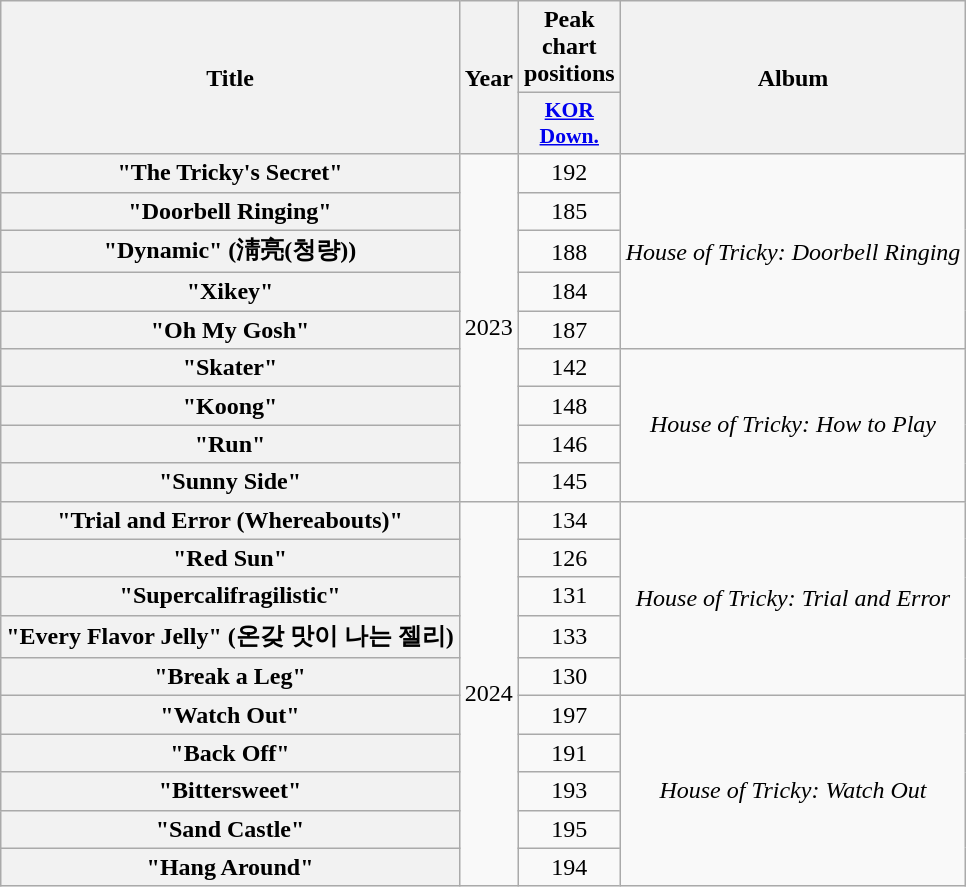<table class="wikitable plainrowheaders" style="text-align:center">
<tr>
<th rowspan="2" scope="col">Title</th>
<th rowspan="2" scope="col">Year</th>
<th scope="col">Peak chart positions</th>
<th rowspan="2" scope="col">Album</th>
</tr>
<tr>
<th scope="col" style="width:3em;font-size:90%"><a href='#'>KOR<br>Down.</a><br></th>
</tr>
<tr>
<th scope="row">"The Tricky's Secret"</th>
<td rowspan="9">2023</td>
<td>192</td>
<td rowspan="5"><em>House of Tricky: Doorbell Ringing</em></td>
</tr>
<tr>
<th scope="row">"Doorbell Ringing"</th>
<td>185</td>
</tr>
<tr>
<th scope="row">"Dynamic" (淸亮(청량))</th>
<td>188</td>
</tr>
<tr>
<th scope="row">"Xikey"</th>
<td>184</td>
</tr>
<tr>
<th scope="row">"Oh My Gosh"</th>
<td>187</td>
</tr>
<tr>
<th scope="row">"Skater"</th>
<td>142</td>
<td rowspan="4"><em>House of Tricky: How to Play</em></td>
</tr>
<tr>
<th scope="row">"Koong"</th>
<td>148</td>
</tr>
<tr>
<th scope="row">"Run"</th>
<td>146</td>
</tr>
<tr>
<th scope="row">"Sunny Side"</th>
<td>145</td>
</tr>
<tr>
<th scope="row">"Trial and Error (Whereabouts)"</th>
<td rowspan="10">2024</td>
<td>134</td>
<td rowspan="5"><em>House of Tricky: Trial and Error</em></td>
</tr>
<tr>
<th scope="row">"Red Sun"</th>
<td>126</td>
</tr>
<tr>
<th scope="row">"Supercalifragilistic"</th>
<td>131</td>
</tr>
<tr>
<th scope="row">"Every Flavor Jelly" (온갖 맛이 나는 젤리)</th>
<td>133</td>
</tr>
<tr>
<th scope="row">"Break a Leg"</th>
<td>130</td>
</tr>
<tr>
<th scope="row">"Watch Out"</th>
<td>197</td>
<td rowspan="5"><em>House of Tricky: Watch Out</em></td>
</tr>
<tr>
<th scope="row">"Back Off"</th>
<td>191</td>
</tr>
<tr>
<th scope="row">"Bittersweet"</th>
<td>193</td>
</tr>
<tr>
<th scope="row">"Sand Castle"</th>
<td>195</td>
</tr>
<tr>
<th scope="row">"Hang Around"</th>
<td>194</td>
</tr>
</table>
